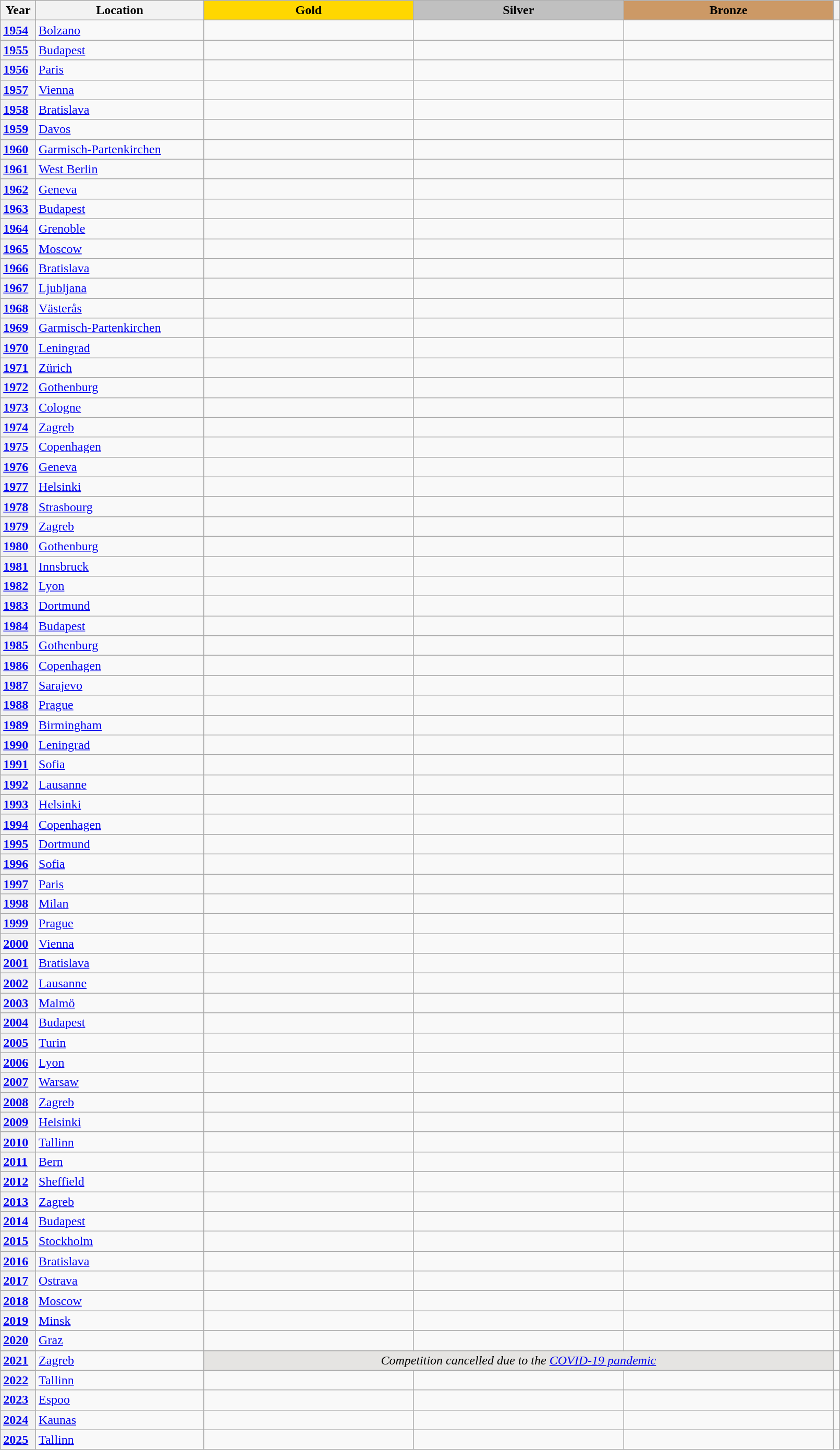<table class="wikitable unsortable" style="text-align:left; width:85%">
<tr>
<th scope="col" style="text-align:center">Year</th>
<th scope="col" style="text-align:center; width:20%">Location</th>
<th scope="col" style="text-align:center; width:25%; background:gold">Gold</th>
<th scope="col" style="text-align:center; width:25%; background:silver">Silver</th>
<th scope="col" style="text-align:center; width:25%; background:#c96">Bronze</th>
<th scope="col" style="text-align:center"></th>
</tr>
<tr>
<th scope="row" style="text-align:left"><a href='#'>1954</a></th>
<td> <a href='#'>Bolzano</a></td>
<td></td>
<td></td>
<td></td>
<td rowspan="47"></td>
</tr>
<tr>
<th scope="row" style="text-align:left"><a href='#'>1955</a></th>
<td> <a href='#'>Budapest</a></td>
<td></td>
<td></td>
<td></td>
</tr>
<tr>
<th scope="row" style="text-align:left"><a href='#'>1956</a></th>
<td> <a href='#'>Paris</a></td>
<td></td>
<td></td>
<td></td>
</tr>
<tr>
<th scope="row" style="text-align:left"><a href='#'>1957</a></th>
<td> <a href='#'>Vienna</a></td>
<td></td>
<td></td>
<td></td>
</tr>
<tr>
<th scope="row" style="text-align:left"><a href='#'>1958</a></th>
<td> <a href='#'>Bratislava</a></td>
<td></td>
<td></td>
<td></td>
</tr>
<tr>
<th scope="row" style="text-align:left"><a href='#'>1959</a></th>
<td> <a href='#'>Davos</a></td>
<td></td>
<td></td>
<td></td>
</tr>
<tr>
<th scope="row" style="text-align:left"><a href='#'>1960</a></th>
<td> <a href='#'>Garmisch-Partenkirchen</a></td>
<td></td>
<td></td>
<td></td>
</tr>
<tr>
<th scope="row" style="text-align:left"><a href='#'>1961</a></th>
<td> <a href='#'>West Berlin</a></td>
<td></td>
<td></td>
<td></td>
</tr>
<tr>
<th scope="row" style="text-align:left"><a href='#'>1962</a></th>
<td> <a href='#'>Geneva</a></td>
<td></td>
<td></td>
<td></td>
</tr>
<tr>
<th scope="row" style="text-align:left"><a href='#'>1963</a></th>
<td> <a href='#'>Budapest</a></td>
<td></td>
<td></td>
<td></td>
</tr>
<tr>
<th scope="row" style="text-align:left"><a href='#'>1964</a></th>
<td> <a href='#'>Grenoble</a></td>
<td></td>
<td></td>
<td></td>
</tr>
<tr>
<th scope="row" style="text-align:left"><a href='#'>1965</a></th>
<td> <a href='#'>Moscow</a></td>
<td></td>
<td></td>
<td></td>
</tr>
<tr>
<th scope="row" style="text-align:left"><a href='#'>1966</a></th>
<td> <a href='#'>Bratislava</a></td>
<td></td>
<td></td>
<td></td>
</tr>
<tr>
<th scope="row" style="text-align:left"><a href='#'>1967</a></th>
<td> <a href='#'>Ljubljana</a></td>
<td></td>
<td></td>
<td></td>
</tr>
<tr>
<th scope="row" style="text-align:left"><a href='#'>1968</a></th>
<td> <a href='#'>Västerås</a></td>
<td></td>
<td></td>
<td></td>
</tr>
<tr>
<th scope="row" style="text-align:left"><a href='#'>1969</a></th>
<td> <a href='#'>Garmisch-Partenkirchen</a></td>
<td></td>
<td></td>
<td></td>
</tr>
<tr>
<th scope="row" style="text-align:left"><a href='#'>1970</a></th>
<td> <a href='#'>Leningrad</a></td>
<td></td>
<td></td>
<td></td>
</tr>
<tr>
<th scope="row" style="text-align:left"><a href='#'>1971</a></th>
<td> <a href='#'>Zürich</a></td>
<td></td>
<td></td>
<td></td>
</tr>
<tr>
<th scope="row" style="text-align:left"><a href='#'>1972</a></th>
<td> <a href='#'>Gothenburg</a></td>
<td></td>
<td></td>
<td></td>
</tr>
<tr>
<th scope="row" style="text-align:left"><a href='#'>1973</a></th>
<td> <a href='#'>Cologne</a></td>
<td></td>
<td></td>
<td></td>
</tr>
<tr>
<th scope="row" style="text-align:left"><a href='#'>1974</a></th>
<td> <a href='#'>Zagreb</a></td>
<td></td>
<td></td>
<td></td>
</tr>
<tr>
<th scope="row" style="text-align:left"><a href='#'>1975</a></th>
<td> <a href='#'>Copenhagen</a></td>
<td></td>
<td></td>
<td></td>
</tr>
<tr>
<th scope="row" style="text-align:left"><a href='#'>1976</a></th>
<td> <a href='#'>Geneva</a></td>
<td></td>
<td></td>
<td></td>
</tr>
<tr>
<th scope="row" style="text-align:left"><a href='#'>1977</a></th>
<td> <a href='#'>Helsinki</a></td>
<td></td>
<td></td>
<td></td>
</tr>
<tr>
<th scope="row" style="text-align:left"><a href='#'>1978</a></th>
<td> <a href='#'>Strasbourg</a></td>
<td></td>
<td></td>
<td></td>
</tr>
<tr>
<th scope="row" style="text-align:left"><a href='#'>1979</a></th>
<td> <a href='#'>Zagreb</a></td>
<td></td>
<td></td>
<td></td>
</tr>
<tr>
<th scope="row" style="text-align:left"><a href='#'>1980</a></th>
<td> <a href='#'>Gothenburg</a></td>
<td></td>
<td></td>
<td></td>
</tr>
<tr>
<th scope="row" style="text-align:left"><a href='#'>1981</a></th>
<td> <a href='#'>Innsbruck</a></td>
<td></td>
<td></td>
<td></td>
</tr>
<tr>
<th scope="row" style="text-align:left"><a href='#'>1982</a></th>
<td> <a href='#'>Lyon</a></td>
<td></td>
<td></td>
<td></td>
</tr>
<tr>
<th scope="row" style="text-align:left"><a href='#'>1983</a></th>
<td> <a href='#'>Dortmund</a></td>
<td></td>
<td></td>
<td></td>
</tr>
<tr>
<th scope="row" style="text-align:left"><a href='#'>1984</a></th>
<td> <a href='#'>Budapest</a></td>
<td></td>
<td></td>
<td></td>
</tr>
<tr>
<th scope="row" style="text-align:left"><a href='#'>1985</a></th>
<td> <a href='#'>Gothenburg</a></td>
<td></td>
<td></td>
<td></td>
</tr>
<tr>
<th scope="row" style="text-align:left"><a href='#'>1986</a></th>
<td> <a href='#'>Copenhagen</a></td>
<td></td>
<td></td>
<td></td>
</tr>
<tr>
<th scope="row" style="text-align:left"><a href='#'>1987</a></th>
<td> <a href='#'>Sarajevo</a></td>
<td></td>
<td></td>
<td></td>
</tr>
<tr>
<th scope="row" style="text-align:left"><a href='#'>1988</a></th>
<td> <a href='#'>Prague</a></td>
<td></td>
<td></td>
<td></td>
</tr>
<tr>
<th scope="row" style="text-align:left"><a href='#'>1989</a></th>
<td> <a href='#'>Birmingham</a></td>
<td></td>
<td></td>
<td></td>
</tr>
<tr>
<th scope="row" style="text-align:left"><a href='#'>1990</a></th>
<td> <a href='#'>Leningrad</a></td>
<td></td>
<td></td>
<td></td>
</tr>
<tr>
<th scope="row" style="text-align:left"><a href='#'>1991</a></th>
<td> <a href='#'>Sofia</a></td>
<td></td>
<td></td>
<td></td>
</tr>
<tr>
<th scope="row" style="text-align:left"><a href='#'>1992</a></th>
<td> <a href='#'>Lausanne</a></td>
<td></td>
<td></td>
<td></td>
</tr>
<tr>
<th scope="row" style="text-align:left"><a href='#'>1993</a></th>
<td> <a href='#'>Helsinki</a></td>
<td></td>
<td></td>
<td></td>
</tr>
<tr>
<th scope="row" style="text-align:left"><a href='#'>1994</a></th>
<td> <a href='#'>Copenhagen</a></td>
<td></td>
<td></td>
<td></td>
</tr>
<tr>
<th scope="row" style="text-align:left"><a href='#'>1995</a></th>
<td> <a href='#'>Dortmund</a></td>
<td></td>
<td></td>
<td></td>
</tr>
<tr>
<th scope="row" style="text-align:left"><a href='#'>1996</a></th>
<td> <a href='#'>Sofia</a></td>
<td></td>
<td></td>
<td></td>
</tr>
<tr>
<th scope="row" style="text-align:left"><a href='#'>1997</a></th>
<td> <a href='#'>Paris</a></td>
<td></td>
<td></td>
<td></td>
</tr>
<tr>
<th scope="row" style="text-align:left"><a href='#'>1998</a></th>
<td> <a href='#'>Milan</a></td>
<td></td>
<td></td>
<td></td>
</tr>
<tr>
<th scope="row" style="text-align:left"><a href='#'>1999</a></th>
<td> <a href='#'>Prague</a></td>
<td></td>
<td></td>
<td></td>
</tr>
<tr>
<th scope="row" style="text-align:left"><a href='#'>2000</a></th>
<td> <a href='#'>Vienna</a></td>
<td></td>
<td></td>
<td></td>
</tr>
<tr>
<th scope="row" style="text-align:left"><a href='#'>2001</a></th>
<td> <a href='#'>Bratislava</a></td>
<td></td>
<td></td>
<td></td>
<td></td>
</tr>
<tr>
<th scope="row" style="text-align:left"><a href='#'>2002</a></th>
<td> <a href='#'>Lausanne</a></td>
<td></td>
<td></td>
<td></td>
<td></td>
</tr>
<tr>
<th scope="row" style="text-align:left"><a href='#'>2003</a></th>
<td> <a href='#'>Malmö</a></td>
<td></td>
<td></td>
<td></td>
<td></td>
</tr>
<tr>
<th scope="row" style="text-align:left"><a href='#'>2004</a></th>
<td> <a href='#'>Budapest</a></td>
<td></td>
<td></td>
<td></td>
<td></td>
</tr>
<tr>
<th scope="row" style="text-align:left"><a href='#'>2005</a></th>
<td> <a href='#'>Turin</a></td>
<td></td>
<td></td>
<td></td>
<td></td>
</tr>
<tr>
<th scope="row" style="text-align:left"><a href='#'>2006</a></th>
<td> <a href='#'>Lyon</a></td>
<td></td>
<td></td>
<td></td>
<td></td>
</tr>
<tr>
<th scope="row" style="text-align:left"><a href='#'>2007</a></th>
<td> <a href='#'>Warsaw</a></td>
<td></td>
<td></td>
<td></td>
<td></td>
</tr>
<tr>
<th scope="row" style="text-align:left"><a href='#'>2008</a></th>
<td> <a href='#'>Zagreb</a></td>
<td></td>
<td></td>
<td></td>
<td></td>
</tr>
<tr>
<th scope="row" style="text-align:left"><a href='#'>2009</a></th>
<td> <a href='#'>Helsinki</a></td>
<td></td>
<td></td>
<td></td>
<td></td>
</tr>
<tr>
<th scope="row" style="text-align:left"><a href='#'>2010</a></th>
<td> <a href='#'>Tallinn</a></td>
<td></td>
<td></td>
<td></td>
<td></td>
</tr>
<tr>
<th scope="row" style="text-align:left"><a href='#'>2011</a></th>
<td> <a href='#'>Bern</a></td>
<td></td>
<td></td>
<td></td>
<td></td>
</tr>
<tr>
<th scope="row" style="text-align:left"><a href='#'>2012</a></th>
<td> <a href='#'>Sheffield</a></td>
<td></td>
<td></td>
<td></td>
<td></td>
</tr>
<tr>
<th scope="row" style="text-align:left"><a href='#'>2013</a></th>
<td> <a href='#'>Zagreb</a></td>
<td></td>
<td></td>
<td></td>
<td></td>
</tr>
<tr>
<th scope="row" style="text-align:left"><a href='#'>2014</a></th>
<td> <a href='#'>Budapest</a></td>
<td></td>
<td></td>
<td></td>
<td></td>
</tr>
<tr>
<th scope="row" style="text-align:left"><a href='#'>2015</a></th>
<td> <a href='#'>Stockholm</a></td>
<td></td>
<td></td>
<td></td>
<td></td>
</tr>
<tr>
<th scope="row" style="text-align:left"><a href='#'>2016</a></th>
<td> <a href='#'>Bratislava</a></td>
<td></td>
<td></td>
<td></td>
<td></td>
</tr>
<tr>
<th scope="row" style="text-align:left"><a href='#'>2017</a></th>
<td> <a href='#'>Ostrava</a></td>
<td></td>
<td></td>
<td></td>
<td></td>
</tr>
<tr>
<th scope="row" style="text-align:left"><a href='#'>2018</a></th>
<td> <a href='#'>Moscow</a></td>
<td></td>
<td></td>
<td></td>
<td></td>
</tr>
<tr>
<th scope="row" style="text-align:left"><a href='#'>2019</a></th>
<td> <a href='#'>Minsk</a></td>
<td></td>
<td></td>
<td></td>
<td></td>
</tr>
<tr>
<th scope="row" style="text-align:left"><a href='#'>2020</a></th>
<td> <a href='#'>Graz</a></td>
<td></td>
<td></td>
<td></td>
<td></td>
</tr>
<tr>
<th scope="row" style="text-align:left"><a href='#'>2021</a></th>
<td> <a href='#'>Zagreb</a></td>
<td colspan="3" align="center" bgcolor="e5e4e2"><em>Competition cancelled due to the <a href='#'>COVID-19 pandemic</a></em></td>
<td></td>
</tr>
<tr>
<th scope="row" style="text-align:left"><a href='#'>2022</a></th>
<td> <a href='#'>Tallinn</a></td>
<td></td>
<td></td>
<td></td>
<td></td>
</tr>
<tr>
<th scope="row" style="text-align:left"><a href='#'>2023</a></th>
<td> <a href='#'>Espoo</a></td>
<td></td>
<td></td>
<td></td>
<td></td>
</tr>
<tr>
<th scope="row" style="text-align:left"><a href='#'>2024</a></th>
<td> <a href='#'>Kaunas</a></td>
<td></td>
<td></td>
<td></td>
<td></td>
</tr>
<tr>
<th scope="row" style="text-align:left"><a href='#'>2025</a></th>
<td> <a href='#'>Tallinn</a></td>
<td></td>
<td></td>
<td></td>
<td></td>
</tr>
</table>
